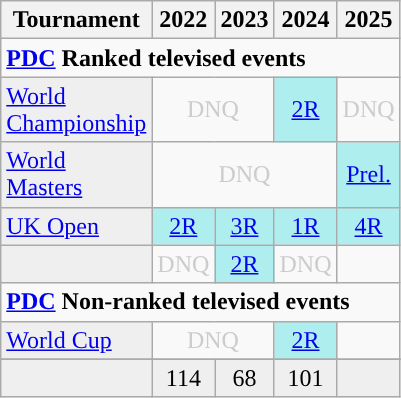<table class="wikitable" style="width:20%; margin:0">
<tr>
<th>Tournament</th>
<th>2022</th>
<th>2023</th>
<th>2024</th>
<th>2025</th>
</tr>
<tr>
<td colspan="20" style="text-align:left"><strong><a href='#'>PDC</a> Ranked televised events</strong></td>
</tr>
<tr>
<td style="background:#efefef;"><a href='#'>World Championship</a></td>
<td colspan="2" style="text-align:center; color:#ccc;">DNQ</td>
<td style="text-align:center; background:#afeeee;"><a href='#'>2R</a></td>
<td style="text-align:center; color:#ccc;">DNQ</td>
</tr>
<tr>
<td style="background:#efefef;"><a href='#'>World Masters</a></td>
<td colspan="3" style="text-align:center; color:#ccc;">DNQ</td>
<td style="text-align:center; background:#afeeee;"><a href='#'>Prel.</a></td>
</tr>
<tr>
<td style="background:#efefef;"><a href='#'>UK Open</a></td>
<td style="text-align:center; background:#afeeee;"><a href='#'>2R</a></td>
<td style="text-align:center; background:#afeeee;"><a href='#'>3R</a></td>
<td style="text-align:center; background:#afeeee;"><a href='#'>1R</a></td>
<td style="text-align:center; background:#afeeee;"><a href='#'>4R</a></td>
</tr>
<tr>
<td style="background:#efefef;"></td>
<td style="text-align:center; color:#ccc;">DNQ</td>
<td style="text-align:center; background:#afeeee;"><a href='#'>2R</a></td>
<td style="text-align:center; color:#ccc;">DNQ</td>
<td></td>
</tr>
<tr>
<td colspan="16" align="left"><strong><a href='#'>PDC</a> Non-ranked televised events</strong></td>
</tr>
<tr>
<td style="background:#efefef;"><a href='#'>World Cup</a></td>
<td colspan="2" style="text-align:center; color:#ccc;">DNQ</td>
<td style="text-align:center; background:#afeeee;"><a href='#'>2R</a></td>
<td></td>
</tr>
<tr>
</tr>
<tr style="background:#efefef">
<td style="text-align:left"><strong></strong></td>
<td style="text-align:center;">114</td>
<td style="text-align:center;">68</td>
<td style="text-align:center;">101</td>
<td></td>
</tr>
</table>
